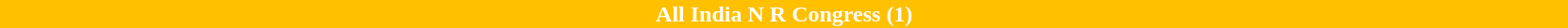<table style="width:88%; text-align:center;">
<tr style="color:white;">
<td style="background:#ffc000; width:100%%;"><strong>All India N R Congress (1)</strong></td>
</tr>
<tr>
</tr>
</table>
